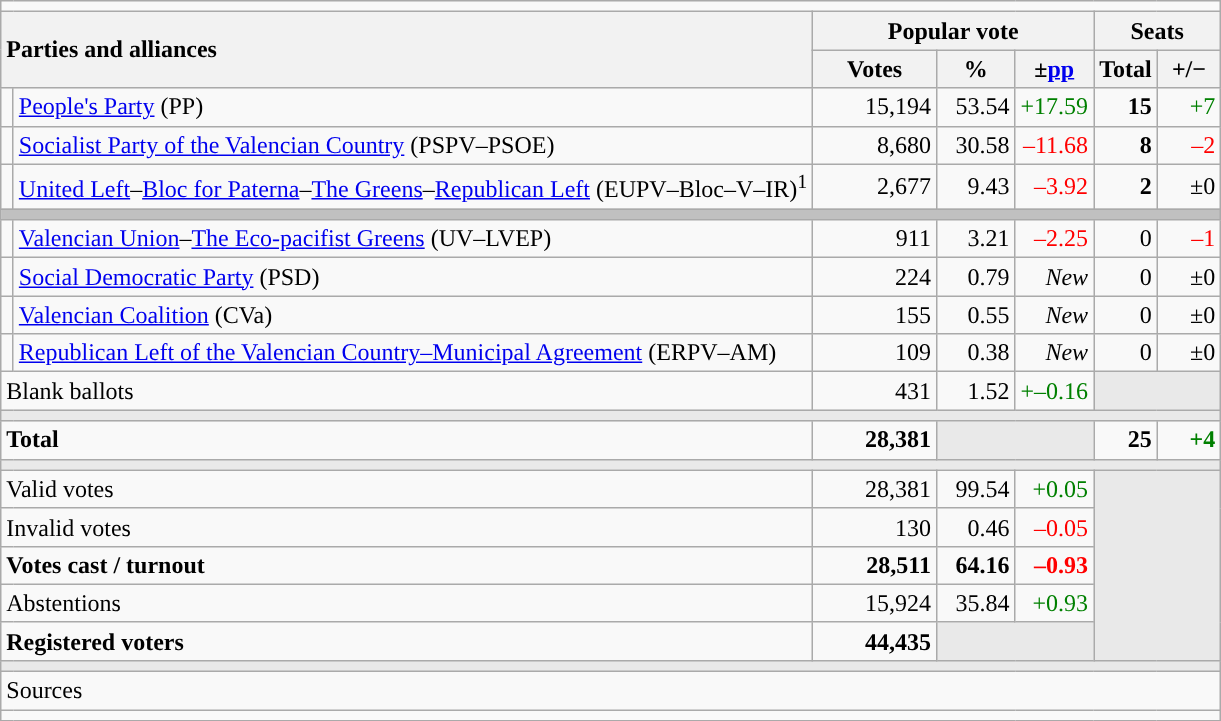<table class="wikitable" style="text-align:right;">
<tr>
<td colspan="7"></td>
</tr>
<tr>
<th style="text-align:left;" rowspan="2" colspan="2" width="525">Parties and alliances</th>
<th colspan="3">Popular vote</th>
<th colspan="2">Seats</th>
</tr>
<tr>
<th width="75">Votes</th>
<th width="45">%</th>
<th width="45">±<a href='#'>pp</a></th>
<th width="35">Total</th>
<th width="35">+/−</th>
</tr>
<tr>
<td width="1" style="color:inherit;background:"></td>
<td align="left"><a href='#'>People's Party</a> (PP)</td>
<td>15,194</td>
<td>53.54</td>
<td style="color:green;">+17.59</td>
<td><strong>15</strong></td>
<td style="color:green;">+7</td>
</tr>
<tr>
<td style="color:inherit;background:"></td>
<td align="left"><a href='#'>Socialist Party of the Valencian Country</a> (PSPV–PSOE)</td>
<td>8,680</td>
<td>30.58</td>
<td style="color:red;">–11.68</td>
<td><strong>8</strong></td>
<td style="color:red;">–2</td>
</tr>
<tr>
<td style="color:inherit;background:"></td>
<td align="left"><a href='#'>United Left</a>–<a href='#'>Bloc for Paterna</a>–<a href='#'>The Greens</a>–<a href='#'>Republican Left</a> (EUPV–Bloc–V–IR)<sup>1</sup></td>
<td>2,677</td>
<td>9.43</td>
<td style="color:red;">–3.92</td>
<td><strong>2</strong></td>
<td>±0</td>
</tr>
<tr>
<td colspan="7" bgcolor="#C0C0C0"></td>
</tr>
<tr>
<td style="color:inherit;background:"></td>
<td align="left"><a href='#'>Valencian Union</a>–<a href='#'>The Eco-pacifist Greens</a> (UV–LVEP)</td>
<td>911</td>
<td>3.21</td>
<td style="color:red;">–2.25</td>
<td>0</td>
<td style="color:red;">–1</td>
</tr>
<tr>
<td style="color:inherit;background:"></td>
<td align="left"><a href='#'>Social Democratic Party</a> (PSD)</td>
<td>224</td>
<td>0.79</td>
<td><em>New</em></td>
<td>0</td>
<td>±0</td>
</tr>
<tr>
<td style="color:inherit;background:"></td>
<td align="left"><a href='#'>Valencian Coalition</a> (CVa)</td>
<td>155</td>
<td>0.55</td>
<td><em>New</em></td>
<td>0</td>
<td>±0</td>
</tr>
<tr>
<td style="color:inherit;background:"></td>
<td align="left"><a href='#'>Republican Left of the Valencian Country–Municipal Agreement</a> (ERPV–AM)</td>
<td>109</td>
<td>0.38</td>
<td><em>New</em></td>
<td>0</td>
<td>±0</td>
</tr>
<tr>
<td align="left" colspan="2">Blank ballots</td>
<td>431</td>
<td>1.52</td>
<td style="color:green;">+–0.16</td>
<td bgcolor="#E9E9E9" colspan="2"></td>
</tr>
<tr>
<td colspan="7" bgcolor="#E9E9E9"></td>
</tr>
<tr style="font-weight:bold;">
<td align="left" colspan="2">Total</td>
<td>28,381</td>
<td bgcolor="#E9E9E9" colspan="2"></td>
<td>25</td>
<td style="color:green;">+4</td>
</tr>
<tr>
<td colspan="7" bgcolor="#E9E9E9"></td>
</tr>
<tr>
<td align="left" colspan="2">Valid votes</td>
<td>28,381</td>
<td>99.54</td>
<td style="color:green;">+0.05</td>
<td bgcolor="#E9E9E9" colspan="2" rowspan="5"></td>
</tr>
<tr>
<td align="left" colspan="2">Invalid votes</td>
<td>130</td>
<td>0.46</td>
<td style="color:red;">–0.05</td>
</tr>
<tr style="font-weight:bold;">
<td align="left" colspan="2">Votes cast / turnout</td>
<td>28,511</td>
<td>64.16</td>
<td style="color:red;">–0.93</td>
</tr>
<tr>
<td align="left" colspan="2">Abstentions</td>
<td>15,924</td>
<td>35.84</td>
<td style="color:green;">+0.93</td>
</tr>
<tr style="font-weight:bold;">
<td align="left" colspan="2">Registered voters</td>
<td>44,435</td>
<td bgcolor="#E9E9E9" colspan="2"></td>
</tr>
<tr>
<td colspan="7" bgcolor="#E9E9E9"></td>
</tr>
<tr>
<td align="left" colspan="7">Sources</td>
</tr>
<tr>
<td colspan="7" style="text-align:left; max-width:790px;"></td>
</tr>
</table>
